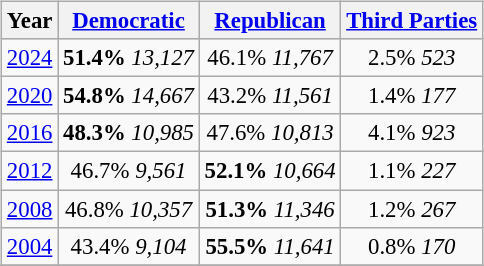<table class="wikitable"  style="float:right; margin:1em; font-size:95%;">
<tr style="background:lightgrey;">
<th>Year</th>
<th><a href='#'>Democratic</a></th>
<th><a href='#'>Republican</a></th>
<th><a href='#'>Third Parties</a></th>
</tr>
<tr>
<td align="center" ><a href='#'>2024</a></td>
<td align="center" ><strong>51.4%</strong> <em>13,127</em></td>
<td align="center" >46.1% <em>11,767</em></td>
<td align="center" >2.5% <em>523</em></td>
</tr>
<tr>
<td align="center" ><a href='#'>2020</a></td>
<td align="center" ><strong>54.8%</strong> <em>14,667</em></td>
<td align="center" >43.2% <em>11,561</em></td>
<td align="center" >1.4% <em>177</em></td>
</tr>
<tr>
<td align="center" ><a href='#'>2016</a></td>
<td align="center" ><strong>48.3%</strong> <em>10,985</em></td>
<td align="center" >47.6% <em>10,813</em></td>
<td align="center" >4.1% <em>923</em></td>
</tr>
<tr>
<td align="center" ><a href='#'>2012</a></td>
<td align="center" >46.7% <em>9,561</em></td>
<td align="center" ><strong>52.1%</strong> <em>10,664</em></td>
<td align="center" >1.1% <em>227</em></td>
</tr>
<tr>
<td align="center" ><a href='#'>2008</a></td>
<td align="center" >46.8% <em>10,357</em></td>
<td align="center" ><strong>51.3%</strong> <em>11,346</em></td>
<td align="center" >1.2% <em>267</em></td>
</tr>
<tr>
<td align="center" ><a href='#'>2004</a></td>
<td align="center" >43.4% <em>9,104</em></td>
<td align="center" ><strong>55.5%</strong> <em>11,641</em></td>
<td align="center" >0.8% <em>170</em></td>
</tr>
<tr>
</tr>
</table>
